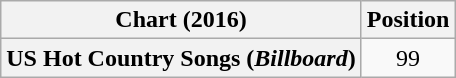<table class="wikitable plainrowheaders" style="text-align:center">
<tr>
<th scope="col">Chart (2016)</th>
<th scope="col">Position</th>
</tr>
<tr>
<th scope="row">US Hot Country Songs (<em>Billboard</em>)</th>
<td>99</td>
</tr>
</table>
